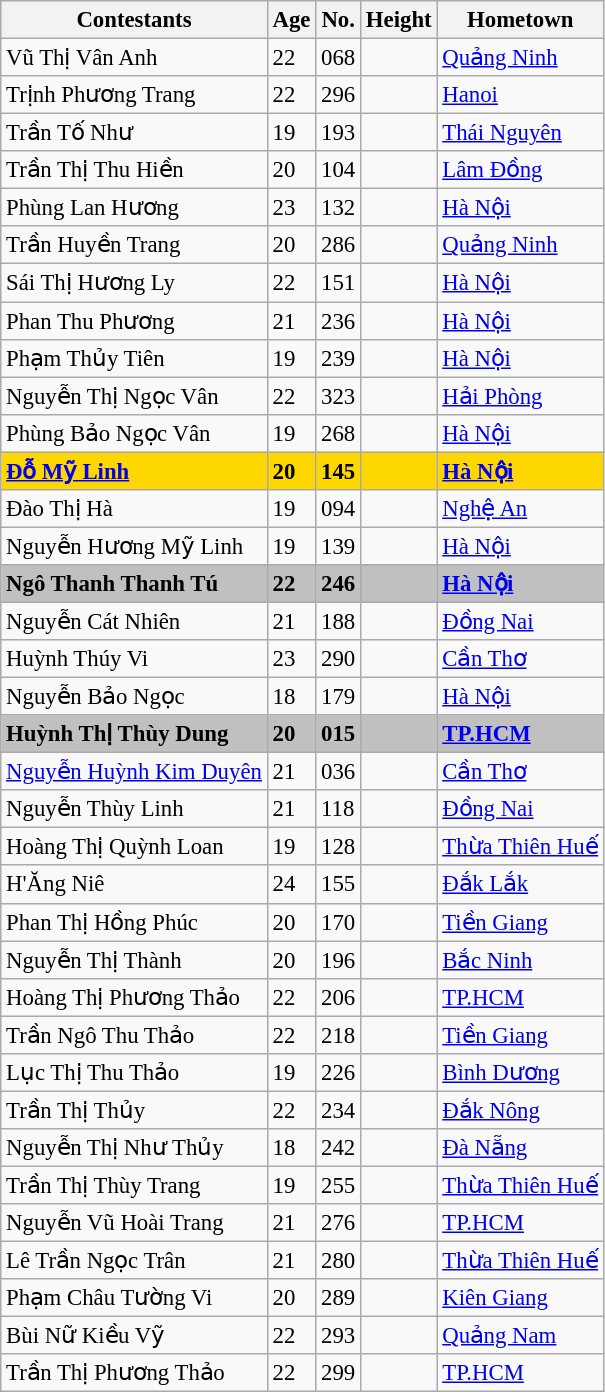<table class="wikitable sortable" style="font-size:95%;">
<tr>
<th>Contestants</th>
<th>Age</th>
<th>No.</th>
<th>Height</th>
<th>Hometown</th>
</tr>
<tr>
<td>Vũ Thị Vân Anh</td>
<td>22</td>
<td>068</td>
<td></td>
<td><a href='#'>Quảng Ninh</a></td>
</tr>
<tr>
<td>Trịnh Phương Trang</td>
<td>22</td>
<td>296</td>
<td></td>
<td><a href='#'>Hanoi</a></td>
</tr>
<tr>
<td>Trần Tố Như</td>
<td>19</td>
<td>193</td>
<td></td>
<td><a href='#'>Thái Nguyên</a></td>
</tr>
<tr>
<td>Trần Thị Thu Hiền</td>
<td>20</td>
<td>104</td>
<td></td>
<td><a href='#'>Lâm Đồng</a></td>
</tr>
<tr>
<td>Phùng Lan Hương</td>
<td>23</td>
<td>132</td>
<td></td>
<td><a href='#'>Hà Nội</a></td>
</tr>
<tr>
<td>Trần Huyền Trang</td>
<td>20</td>
<td>286</td>
<td></td>
<td><a href='#'>Quảng Ninh</a></td>
</tr>
<tr>
<td>Sái Thị Hương Ly</td>
<td>22</td>
<td>151</td>
<td></td>
<td><a href='#'>Hà Nội</a></td>
</tr>
<tr>
<td>Phan Thu Phương</td>
<td>21</td>
<td>236</td>
<td></td>
<td><a href='#'>Hà Nội</a></td>
</tr>
<tr>
<td>Phạm Thủy Tiên</td>
<td>19</td>
<td>239</td>
<td></td>
<td><a href='#'>Hà Nội</a></td>
</tr>
<tr>
<td>Nguyễn Thị Ngọc Vân</td>
<td>22</td>
<td>323</td>
<td></td>
<td><a href='#'>Hải Phòng</a></td>
</tr>
<tr>
<td>Phùng Bảo Ngọc Vân</td>
<td>19</td>
<td>268</td>
<td></td>
<td><a href='#'>Hà Nội</a></td>
</tr>
<tr style="background:gold;">
<td><strong><a href='#'>Đỗ Mỹ Linh</a></strong></td>
<td><strong>20</strong></td>
<td><strong>145</strong></td>
<td><strong></strong></td>
<td><strong><a href='#'>Hà Nội</a></strong></td>
</tr>
<tr>
<td>Đào Thị Hà</td>
<td>19</td>
<td>094</td>
<td></td>
<td><a href='#'>Nghệ An</a></td>
</tr>
<tr>
<td>Nguyễn Hương Mỹ Linh</td>
<td>19</td>
<td>139</td>
<td></td>
<td><a href='#'>Hà Nội</a></td>
</tr>
<tr style="background:silver;">
<td><strong>Ngô Thanh Thanh Tú</strong></td>
<td><strong>22</strong></td>
<td><strong>246</strong></td>
<td><strong></strong></td>
<td><strong><a href='#'>Hà Nội</a></strong></td>
</tr>
<tr>
<td>Nguyễn Cát Nhiên</td>
<td>21</td>
<td>188</td>
<td></td>
<td><a href='#'>Đồng Nai</a></td>
</tr>
<tr>
<td>Huỳnh Thúy Vi</td>
<td>23</td>
<td>290</td>
<td></td>
<td><a href='#'>Cần Thơ</a></td>
</tr>
<tr>
<td>Nguyễn Bảo Ngọc</td>
<td>18</td>
<td>179</td>
<td></td>
<td><a href='#'>Hà Nội</a></td>
</tr>
<tr style="background:silver;">
<td><strong>Huỳnh Thị Thùy Dung</strong></td>
<td><strong>20</strong></td>
<td><strong>015</strong></td>
<td><strong></strong></td>
<td><strong><a href='#'>TP.HCM</a></strong></td>
</tr>
<tr>
<td><a href='#'>Nguyễn Huỳnh Kim Duyên</a></td>
<td>21</td>
<td>036</td>
<td></td>
<td><a href='#'>Cần Thơ</a></td>
</tr>
<tr>
<td>Nguyễn Thùy Linh</td>
<td>21</td>
<td>118</td>
<td></td>
<td><a href='#'>Đồng Nai</a></td>
</tr>
<tr>
<td>Hoàng Thị Quỳnh Loan</td>
<td>19</td>
<td>128</td>
<td></td>
<td><a href='#'>Thừa Thiên Huế</a></td>
</tr>
<tr>
<td>H'Ăng Niê</td>
<td>24</td>
<td>155</td>
<td></td>
<td><a href='#'>Đắk Lắk</a></td>
</tr>
<tr>
<td>Phan Thị Hồng Phúc</td>
<td>20</td>
<td>170</td>
<td></td>
<td><a href='#'>Tiền Giang</a></td>
</tr>
<tr>
<td>Nguyễn Thị Thành</td>
<td>20</td>
<td>196</td>
<td></td>
<td><a href='#'>Bắc Ninh</a></td>
</tr>
<tr>
<td>Hoàng Thị Phương Thảo</td>
<td>22</td>
<td>206</td>
<td></td>
<td><a href='#'>TP.HCM</a></td>
</tr>
<tr>
<td>Trần Ngô Thu Thảo</td>
<td>22</td>
<td>218</td>
<td></td>
<td><a href='#'>Tiền Giang</a></td>
</tr>
<tr>
<td>Lục Thị Thu Thảo</td>
<td>19</td>
<td>226</td>
<td></td>
<td><a href='#'>Bình Dương</a></td>
</tr>
<tr>
<td>Trần Thị Thủy</td>
<td>22</td>
<td>234</td>
<td></td>
<td><a href='#'>Đắk Nông</a></td>
</tr>
<tr>
<td>Nguyễn Thị Như Thủy</td>
<td>18</td>
<td>242</td>
<td></td>
<td><a href='#'>Đà Nẵng</a></td>
</tr>
<tr>
<td>Trần Thị Thùy Trang</td>
<td>19</td>
<td>255</td>
<td></td>
<td><a href='#'>Thừa Thiên Huế</a></td>
</tr>
<tr>
<td>Nguyễn Vũ Hoài Trang</td>
<td>21</td>
<td>276</td>
<td></td>
<td><a href='#'>TP.HCM</a></td>
</tr>
<tr>
<td>Lê Trần Ngọc Trân</td>
<td>21</td>
<td>280</td>
<td></td>
<td><a href='#'>Thừa Thiên Huế</a></td>
</tr>
<tr>
<td>Phạm Châu Tường Vi</td>
<td>20</td>
<td>289</td>
<td></td>
<td><a href='#'>Kiên Giang</a></td>
</tr>
<tr>
<td>Bùi Nữ Kiều Vỹ</td>
<td>22</td>
<td>293</td>
<td></td>
<td><a href='#'>Quảng Nam</a></td>
</tr>
<tr>
<td>Trần Thị Phương Thảo</td>
<td>22</td>
<td>299</td>
<td></td>
<td><a href='#'>TP.HCM</a></td>
</tr>
</table>
